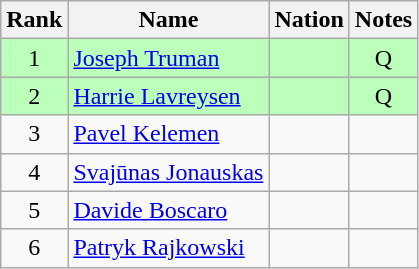<table class="wikitable sortable" style="text-align:center">
<tr>
<th>Rank</th>
<th>Name</th>
<th>Nation</th>
<th>Notes</th>
</tr>
<tr bgcolor=bbffbb>
<td>1</td>
<td align=left><a href='#'>Joseph Truman</a></td>
<td align=left></td>
<td>Q</td>
</tr>
<tr bgcolor=bbffbb>
<td>2</td>
<td align=left><a href='#'>Harrie Lavreysen</a></td>
<td align=left></td>
<td>Q</td>
</tr>
<tr>
<td>3</td>
<td align=left><a href='#'>Pavel Kelemen</a></td>
<td align=left></td>
<td></td>
</tr>
<tr>
<td>4</td>
<td align=left><a href='#'>Svajūnas Jonauskas</a></td>
<td align=left></td>
<td></td>
</tr>
<tr>
<td>5</td>
<td align=left><a href='#'>Davide Boscaro</a></td>
<td align=left></td>
<td></td>
</tr>
<tr>
<td>6</td>
<td align=left><a href='#'>Patryk Rajkowski</a></td>
<td align=left></td>
<td></td>
</tr>
</table>
